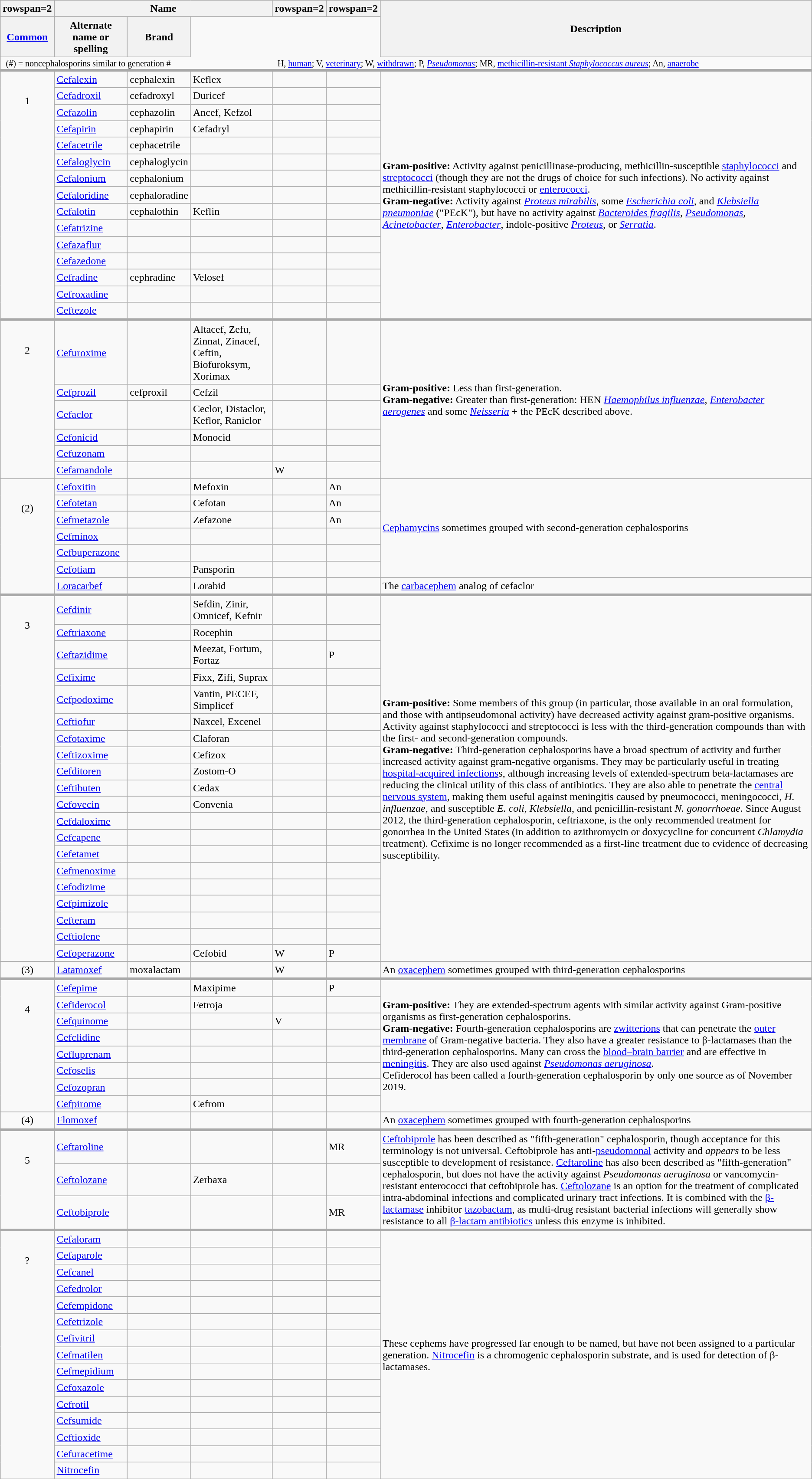<table class="wikitable">
<tr>
<th>rowspan=2 </th>
<th colspan=3>Name</th>
<th>rowspan=2 </th>
<th>rowspan=2 </th>
<th rowspan=2>Description</th>
</tr>
<tr>
<th><a href='#'>Common</a></th>
<th>Alternate name or spelling</th>
<th>Brand</th>
</tr>
<tr>
<td colspan = "4" style='border-style: none none none none; padding: 0em 0.5em;'><small>(#) = noncephalosporins similar to generation #</small></td>
<td colspan = "3" style='border-style: none none none none; padding: 0em 0.5em;'><small>H, <a href='#'>human</a>; V, <a href='#'>veterinary</a>; W, <a href='#'>withdrawn</a>; P, <em><a href='#'>Pseudomonas</a></em>; MR, <a href='#'>methicillin-resistant <em>Staphylococcus aureus</em></a>; An, <a href='#'>anaerobe</a></small></td>
</tr>
<tr style = "border-top: 4px solid darkgray;">
<td rowspan="15" style="vertical-align: top; text-align: center; padding: 2.25em 0.5em;">1</td>
<td><a href='#'>Cefalexin</a></td>
<td>cephalexin</td>
<td>Keflex</td>
<td> </td>
<td></td>
<td rowspan="15"><strong>Gram-positive:</strong> Activity against penicillinase-producing, methicillin-susceptible <a href='#'>staphylococci</a> and <a href='#'>streptococci</a> (though they are not the drugs of choice for such infections). No activity against methicillin-resistant staphylococci or <a href='#'>enterococci</a>.<br><strong>Gram-negative:</strong> Activity against <em><a href='#'>Proteus mirabilis</a></em>, some <em><a href='#'>Escherichia coli</a></em>, and <em><a href='#'>Klebsiella pneumoniae</a></em> ("PEcK"), but have no activity against <em><a href='#'>Bacteroides fragilis</a></em>, <em><a href='#'>Pseudomonas</a></em>, <em><a href='#'>Acinetobacter</a></em>, <em><a href='#'>Enterobacter</a></em>, indole-positive <em><a href='#'>Proteus</a></em>, or <em><a href='#'>Serratia</a></em>.</td>
</tr>
<tr>
<td><a href='#'>Cefadroxil</a></td>
<td>cefadroxyl</td>
<td>Duricef</td>
<td></td>
<td></td>
</tr>
<tr>
<td><a href='#'>Cefazolin</a></td>
<td>cephazolin</td>
<td>Ancef, Kefzol</td>
<td></td>
<td></td>
</tr>
<tr>
<td><a href='#'>Cefapirin</a></td>
<td>cephapirin</td>
<td>Cefadryl</td>
<td></td>
<td></td>
</tr>
<tr>
<td><a href='#'>Cefacetrile</a></td>
<td>cephacetrile</td>
<td></td>
<td></td>
<td></td>
</tr>
<tr>
<td><a href='#'>Cefaloglycin</a></td>
<td>cephaloglycin</td>
<td></td>
<td></td>
<td></td>
</tr>
<tr>
<td><a href='#'>Cefalonium</a></td>
<td>cephalonium</td>
<td></td>
<td></td>
<td></td>
</tr>
<tr>
<td><a href='#'>Cefaloridine</a></td>
<td>cephaloradine</td>
<td></td>
<td></td>
<td></td>
</tr>
<tr>
<td><a href='#'>Cefalotin</a></td>
<td>cephalothin</td>
<td>Keflin</td>
<td></td>
<td></td>
</tr>
<tr>
<td><a href='#'>Cefatrizine</a></td>
<td></td>
<td></td>
<td></td>
<td></td>
</tr>
<tr>
<td><a href='#'>Cefazaflur</a></td>
<td></td>
<td></td>
<td></td>
<td></td>
</tr>
<tr>
<td><a href='#'>Cefazedone</a></td>
<td></td>
<td></td>
<td></td>
<td></td>
</tr>
<tr>
<td><a href='#'>Cefradine</a></td>
<td>cephradine</td>
<td>Velosef</td>
<td></td>
<td></td>
</tr>
<tr>
<td><a href='#'>Cefroxadine</a></td>
<td></td>
<td></td>
<td></td>
<td></td>
</tr>
<tr>
<td><a href='#'>Ceftezole</a></td>
<td></td>
<td></td>
<td></td>
<td></td>
</tr>
<tr style = "border-top: 4px solid darkgray;">
<td rowspan="6" style="vertical-align: top; text-align: center; padding: 2.25em 0.5em;">2</td>
<td><a href='#'>Cefuroxime</a></td>
<td></td>
<td>Altacef, Zefu, Zinnat, Zinacef, Ceftin, Biofuroksym, Xorimax</td>
<td></td>
<td></td>
<td rowspan = "6"><strong>Gram-positive:</strong> Less than first-generation.<br><strong>Gram-negative:</strong> Greater than first-generation: HEN <em><a href='#'>Haemophilus influenzae</a></em>, <em><a href='#'>Enterobacter aerogenes</a></em> and some <em><a href='#'>Neisseria</a></em> + the PEcK described above.</td>
</tr>
<tr>
<td><a href='#'>Cefprozil</a></td>
<td>cefproxil</td>
<td>Cefzil</td>
<td></td>
<td></td>
</tr>
<tr>
<td><a href='#'>Cefaclor</a></td>
<td></td>
<td>Ceclor, Distaclor, Keflor, Raniclor</td>
<td></td>
<td></td>
</tr>
<tr>
<td><a href='#'>Cefonicid</a></td>
<td></td>
<td>Monocid</td>
<td></td>
<td></td>
</tr>
<tr>
<td><a href='#'>Cefuzonam</a></td>
<td></td>
<td></td>
<td></td>
<td></td>
</tr>
<tr>
<td><a href='#'>Cefamandole</a></td>
<td></td>
<td></td>
<td>W</td>
<td></td>
</tr>
<tr>
<td rowspan="7" style="vertical-align: top; text-align: center; padding: 2.25em 0.5em;">(2)</td>
<td><a href='#'>Cefoxitin</a></td>
<td></td>
<td>Mefoxin</td>
<td></td>
<td>An</td>
<td rowspan="6"><a href='#'>Cephamycins</a> sometimes grouped with second-generation cephalosporins</td>
</tr>
<tr>
<td><a href='#'>Cefotetan</a></td>
<td></td>
<td>Cefotan</td>
<td></td>
<td>An</td>
</tr>
<tr>
<td><a href='#'>Cefmetazole</a></td>
<td></td>
<td>Zefazone</td>
<td></td>
<td>An</td>
</tr>
<tr>
<td><a href='#'>Cefminox</a></td>
<td></td>
<td></td>
<td></td>
<td></td>
</tr>
<tr>
<td><a href='#'>Cefbuperazone</a></td>
<td></td>
<td></td>
<td></td>
<td></td>
</tr>
<tr>
<td><a href='#'>Cefotiam</a></td>
<td></td>
<td>Pansporin</td>
<td></td>
<td></td>
</tr>
<tr>
<td><a href='#'>Loracarbef</a></td>
<td></td>
<td>Lorabid</td>
<td></td>
<td></td>
<td>The <a href='#'>carbacephem</a> analog of cefaclor</td>
</tr>
<tr style = "border-top: 4px solid darkgray;">
<td rowspan="20" style="vertical-align: top; text-align: center; padding: 2.25em 0.5em;">3</td>
<td><a href='#'>Cefdinir</a></td>
<td></td>
<td>Sefdin, Zinir, Omnicef, Kefnir</td>
<td></td>
<td></td>
<td rowspan="20"><strong>Gram-positive:</strong> Some members of this group (in particular, those available in an oral formulation, and those with antipseudomonal activity) have decreased activity against gram-positive organisms.<br>Activity against staphylococci and streptococci is less with the third-generation compounds than with the first- and second-generation compounds.<br><strong>Gram-negative:</strong> Third-generation cephalosporins have a broad spectrum of activity and further increased activity against gram-negative organisms. They may be particularly useful in treating <a href='#'>hospital-acquired infections</a>s, although increasing levels of extended-spectrum beta-lactamases are reducing the clinical utility of this class of antibiotics.  They are also able to penetrate the <a href='#'>central nervous system</a>, making them useful against meningitis caused by pneumococci, meningococci, <em>H. influenzae</em>, and susceptible <em>E. coli</em>, <em>Klebsiella</em>, and penicillin-resistant <em>N. gonorrhoeae</em>. Since August 2012, the third-generation cephalosporin, ceftriaxone, is the only recommended treatment for gonorrhea in the United States (in addition to azithromycin or doxycycline for concurrent <em>Chlamydia</em> treatment).  Cefixime is no longer recommended as a first-line treatment due to evidence of decreasing susceptibility.</td>
</tr>
<tr>
<td><a href='#'>Ceftriaxone</a></td>
<td></td>
<td>Rocephin</td>
<td></td>
<td></td>
</tr>
<tr>
<td><a href='#'>Ceftazidime</a></td>
<td></td>
<td>Meezat, Fortum, Fortaz</td>
<td></td>
<td>P</td>
</tr>
<tr>
<td><a href='#'>Cefixime</a></td>
<td></td>
<td>Fixx, Zifi, Suprax</td>
<td></td>
<td></td>
</tr>
<tr>
<td><a href='#'>Cefpodoxime</a></td>
<td></td>
<td>Vantin, PECEF, Simplicef</td>
<td> </td>
<td></td>
</tr>
<tr>
<td><a href='#'>Ceftiofur</a></td>
<td></td>
<td>Naxcel, Excenel</td>
<td> </td>
<td></td>
</tr>
<tr>
<td><a href='#'>Cefotaxime</a></td>
<td></td>
<td>Claforan</td>
<td></td>
<td></td>
</tr>
<tr>
<td><a href='#'>Ceftizoxime</a></td>
<td></td>
<td>Cefizox</td>
<td></td>
<td></td>
</tr>
<tr>
<td><a href='#'>Cefditoren</a></td>
<td></td>
<td>Zostom-O</td>
<td></td>
<td></td>
</tr>
<tr>
<td><a href='#'>Ceftibuten</a></td>
<td></td>
<td>Cedax</td>
<td></td>
<td></td>
</tr>
<tr>
<td><a href='#'>Cefovecin</a></td>
<td></td>
<td>Convenia</td>
<td></td>
<td></td>
</tr>
<tr>
<td><a href='#'>Cefdaloxime</a></td>
<td></td>
<td></td>
<td></td>
<td></td>
</tr>
<tr>
<td><a href='#'>Cefcapene</a></td>
<td></td>
<td></td>
<td></td>
<td></td>
</tr>
<tr>
<td><a href='#'>Cefetamet</a></td>
<td></td>
<td></td>
<td></td>
<td></td>
</tr>
<tr>
<td><a href='#'>Cefmenoxime</a></td>
<td></td>
<td></td>
<td></td>
<td></td>
</tr>
<tr>
<td><a href='#'>Cefodizime</a></td>
<td></td>
<td></td>
<td></td>
<td></td>
</tr>
<tr>
<td><a href='#'>Cefpimizole</a></td>
<td></td>
<td></td>
<td></td>
<td></td>
</tr>
<tr>
<td><a href='#'>Cefteram</a></td>
<td></td>
<td></td>
<td></td>
<td></td>
</tr>
<tr>
<td><a href='#'>Ceftiolene</a></td>
<td></td>
<td></td>
<td></td>
<td></td>
</tr>
<tr>
<td><a href='#'>Cefoperazone</a></td>
<td></td>
<td>Cefobid</td>
<td>W</td>
<td>P</td>
</tr>
<tr>
<td style="text-align: center;">(3)</td>
<td><a href='#'>Latamoxef</a></td>
<td>moxalactam</td>
<td></td>
<td>W</td>
<td></td>
<td>An <a href='#'>oxacephem</a> sometimes grouped with third-generation cephalosporins</td>
</tr>
<tr style = "border-top: 4px solid darkgray;">
<td rowspan = "8" style="vertical-align: top; text-align: center; padding: 2.25em 0.5em;">4</td>
<td><a href='#'>Cefepime</a></td>
<td></td>
<td>Maxipime</td>
<td></td>
<td>P</td>
<td rowspan = "8"><strong>Gram-positive:</strong> They are extended-spectrum agents with similar activity against Gram-positive organisms as first-generation cephalosporins.<br><strong>Gram-negative:</strong> Fourth-generation cephalosporins are <a href='#'>zwitterions</a> that can penetrate the <a href='#'>outer membrane</a> of Gram-negative bacteria. They also have a greater resistance to β-lactamases than the third-generation cephalosporins. Many can cross the <a href='#'>blood–brain barrier</a> and are effective in <a href='#'>meningitis</a>.  They are also used against <em><a href='#'>Pseudomonas aeruginosa</a></em>.<br>Cefiderocol has been called a fourth-generation cephalosporin by only one source as of November 2019.</td>
</tr>
<tr>
<td><a href='#'>Cefiderocol</a></td>
<td></td>
<td>Fetroja</td>
<td></td>
<td></td>
</tr>
<tr>
<td><a href='#'>Cefquinome</a></td>
<td></td>
<td></td>
<td>V</td>
</tr>
<tr>
<td><a href='#'>Cefclidine</a></td>
<td></td>
<td></td>
<td></td>
<td></td>
</tr>
<tr>
<td><a href='#'>Cefluprenam</a></td>
<td></td>
<td></td>
<td></td>
<td></td>
</tr>
<tr>
<td><a href='#'>Cefoselis</a></td>
<td></td>
<td></td>
<td></td>
<td></td>
</tr>
<tr>
<td><a href='#'>Cefozopran</a></td>
<td></td>
<td></td>
<td></td>
<td></td>
</tr>
<tr>
<td><a href='#'>Cefpirome</a></td>
<td></td>
<td>Cefrom</td>
<td></td>
<td></td>
</tr>
<tr>
<td style="text-align: center;">(4)</td>
<td><a href='#'>Flomoxef</a></td>
<td></td>
<td></td>
<td></td>
<td></td>
<td>An <a href='#'>oxacephem</a> sometimes grouped with fourth-generation cephalosporins</td>
</tr>
<tr style = "border-top: 4px solid darkgray;">
<td rowspan = "3" style="vertical-align: top; text-align: center; padding: 2.25em 0.5em;">5</td>
<td><a href='#'>Ceftaroline</a></td>
<td></td>
<td></td>
<td></td>
<td>MR</td>
<td rowspan = "3"><a href='#'>Ceftobiprole</a> has been described as "fifth-generation" cephalosporin, though acceptance for this terminology is not universal. Ceftobiprole has anti-<a href='#'>pseudomonal</a> activity and <em>appears</em> to be less susceptible to development of resistance. <a href='#'>Ceftaroline</a> has also been described as "fifth-generation" cephalosporin, but does not have the activity against <em>Pseudomonas aeruginosa</em> or vancomycin-resistant enterococci that ceftobiprole has. <a href='#'>Ceftolozane</a> is an option for the treatment of complicated intra-abdominal infections and complicated urinary tract infections. It is combined with the <a href='#'>β-lactamase</a> inhibitor <a href='#'>tazobactam</a>, as multi-drug resistant bacterial infections will generally show resistance to all <a href='#'>β-lactam antibiotics</a> unless this enzyme is inhibited.</td>
</tr>
<tr>
<td><a href='#'>Ceftolozane</a></td>
<td></td>
<td>Zerbaxa</td>
<td></td>
<td></td>
</tr>
<tr>
<td><a href='#'>Ceftobiprole</a></td>
<td></td>
<td></td>
<td></td>
<td>MR</td>
</tr>
<tr style = "border-top: 4px solid darkgray;">
<td rowspan ="15" "3" style="vertical-align: top; text-align: center; padding: 2.25em 0.5em;">?</td>
<td><a href='#'>Cefaloram</a></td>
<td></td>
<td></td>
<td></td>
<td></td>
<td rowspan ="15">These cephems have progressed far enough to be named, but have not been assigned to a particular generation. <a href='#'>Nitrocefin</a> is a chromogenic cephalosporin substrate, and is used for detection of β-lactamases.</td>
</tr>
<tr>
<td><a href='#'>Cefaparole</a></td>
<td></td>
<td></td>
<td></td>
<td></td>
</tr>
<tr>
<td><a href='#'>Cefcanel</a></td>
<td></td>
<td></td>
<td></td>
<td></td>
</tr>
<tr>
<td><a href='#'>Cefedrolor</a></td>
<td></td>
<td></td>
<td></td>
<td></td>
</tr>
<tr>
<td><a href='#'>Cefempidone</a></td>
<td></td>
<td></td>
<td></td>
<td></td>
</tr>
<tr>
<td><a href='#'>Cefetrizole</a></td>
<td></td>
<td></td>
<td></td>
<td></td>
</tr>
<tr>
<td><a href='#'>Cefivitril</a></td>
<td></td>
<td></td>
<td></td>
<td></td>
</tr>
<tr>
<td><a href='#'>Cefmatilen</a></td>
<td></td>
<td></td>
<td></td>
<td></td>
</tr>
<tr>
<td><a href='#'>Cefmepidium</a></td>
<td></td>
<td></td>
<td></td>
<td></td>
</tr>
<tr>
<td><a href='#'>Cefoxazole</a></td>
<td></td>
<td></td>
<td></td>
<td></td>
</tr>
<tr>
<td><a href='#'>Cefrotil</a></td>
<td></td>
<td></td>
<td></td>
<td></td>
</tr>
<tr>
<td><a href='#'>Cefsumide</a></td>
<td></td>
<td></td>
<td></td>
<td></td>
</tr>
<tr>
<td><a href='#'>Ceftioxide</a></td>
<td></td>
<td></td>
<td></td>
<td></td>
</tr>
<tr>
<td><a href='#'>Cefuracetime</a></td>
<td></td>
<td></td>
<td></td>
<td></td>
</tr>
<tr>
<td><a href='#'>Nitrocefin</a></td>
<td></td>
<td></td>
<td></td>
<td></td>
</tr>
</table>
